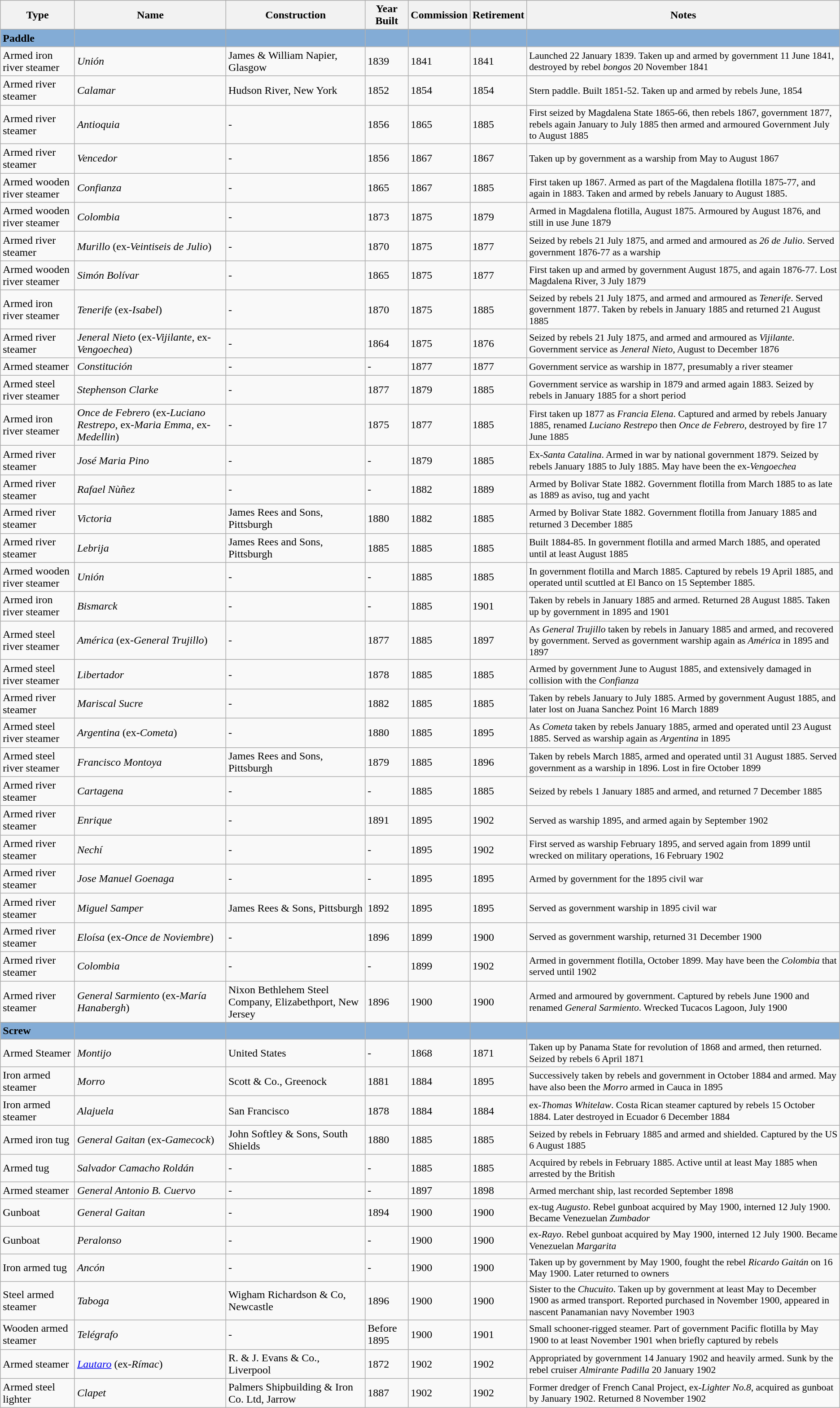<table class="wikitable collapsible sortable " style="min-width:50%;">
<tr>
<th>Type</th>
<th>Name</th>
<th>Construction</th>
<th>Year Built</th>
<th>Commission</th>
<th>Retirement</th>
<th class="unsortable">Notes</th>
</tr>
<tr style="background:#83ACD6;font-weight:bold;"          >
<td>Paddle</td>
<td></td>
<td></td>
<td></td>
<td></td>
<td></td>
<td></td>
</tr>
<tr>
<td>Armed iron river steamer</td>
<td><em>Unión</em></td>
<td>James & William Napier, Glasgow</td>
<td>1839</td>
<td>1841</td>
<td>1841</td>
<td style="font-size:0.9em">Launched 22 January 1839. Taken up and armed by government 11 June 1841, destroyed by rebel <em>bongos</em> 20 November 1841</td>
</tr>
<tr>
<td>Armed river steamer</td>
<td><em>Calamar </em></td>
<td>Hudson River, New York</td>
<td>1852</td>
<td>1854</td>
<td>1854</td>
<td style="font-size:0.9em">Stern paddle. Built 1851-52. Taken up and armed by rebels June, 1854</td>
</tr>
<tr>
<td>Armed river steamer</td>
<td><em>Antioquia</em></td>
<td>-</td>
<td>1856</td>
<td>1865</td>
<td>1885</td>
<td style="font-size:0.9em">First seized by Magdalena State 1865-66, then rebels 1867, government 1877, rebels again January to July 1885 then armed and armoured Government July to August 1885</td>
</tr>
<tr>
<td>Armed river steamer</td>
<td><em>Vencedor</em></td>
<td>-</td>
<td>1856</td>
<td>1867</td>
<td>1867</td>
<td style="font-size:0.9em">Taken up by government as a warship from May to August 1867</td>
</tr>
<tr>
<td>Armed wooden river steamer</td>
<td><em>Confianza</em></td>
<td>-</td>
<td>1865</td>
<td>1867</td>
<td>1885</td>
<td style="font-size:0.9em">First taken up 1867. Armed as part of the Magdalena flotilla 1875-77, and again in 1883. Taken and armed by rebels January to August 1885.</td>
</tr>
<tr>
<td>Armed wooden river steamer</td>
<td><em>Colombia</em></td>
<td>-</td>
<td>1873</td>
<td>1875</td>
<td>1879</td>
<td style="font-size:0.9em">Armed in Magdalena flotilla, August 1875. Armoured by August 1876, and still in use June 1879</td>
</tr>
<tr>
<td>Armed river steamer</td>
<td><em>Murillo</em> (ex-<em>Veintiseis de Julio</em>)</td>
<td>-</td>
<td>1870</td>
<td>1875</td>
<td>1877</td>
<td style="font-size:0.9em">Seized by rebels 21 July 1875, and armed and armoured as <em>26 de Julio</em>. Served government 1876-77 as a warship</td>
</tr>
<tr>
<td>Armed wooden river steamer</td>
<td><em>Simón Bolívar</em></td>
<td>-</td>
<td>1865</td>
<td>1875</td>
<td>1877</td>
<td style="font-size:0.9em">First taken up and armed by government August 1875, and again 1876-77. Lost Magdalena River, 3 July 1879</td>
</tr>
<tr>
<td>Armed iron river steamer</td>
<td><em>Tenerife</em> (ex-<em>Isabel</em>)</td>
<td>-</td>
<td>1870</td>
<td>1875</td>
<td>1885</td>
<td style="font-size:0.9em">Seized by rebels 21 July 1875, and armed and armoured as <em>Tenerife</em>. Served government 1877. Taken by rebels in January 1885 and returned 21 August 1885</td>
</tr>
<tr>
<td>Armed river steamer</td>
<td><em>Jeneral Nieto</em> (ex-<em>Vijilante</em>, ex-<em>Vengoechea</em>)</td>
<td>-</td>
<td>1864</td>
<td>1875</td>
<td>1876</td>
<td style="font-size:0.9em">Seized by rebels 21 July 1875, and armed and armoured as <em>Vijilante</em>. Government service as <em>Jeneral Nieto</em>, August to December 1876</td>
</tr>
<tr>
<td>Armed steamer</td>
<td><em>Constitución</em></td>
<td>-</td>
<td>-</td>
<td>1877</td>
<td>1877</td>
<td style="font-size:0.9em">Government service as warship in 1877, presumably a river steamer</td>
</tr>
<tr>
<td>Armed steel river steamer</td>
<td><em>Stephenson Clarke</em></td>
<td>-</td>
<td>1877</td>
<td>1879</td>
<td>1885</td>
<td style="font-size:0.9em">Government service as warship in 1879 and armed again 1883. Seized by rebels in January 1885 for a short period</td>
</tr>
<tr>
<td>Armed iron river steamer</td>
<td><em>Once de Febrero</em> (ex-<em>Luciano Restrepo</em>, ex-<em>Maria Emma</em>, ex-<em>Medellin</em>)</td>
<td>-</td>
<td>1875</td>
<td>1877</td>
<td>1885</td>
<td style="font-size:0.9em">First taken up 1877 as <em>Francia Elena</em>. Captured and armed by rebels January 1885, renamed <em>Luciano Restrepo</em> then <em>Once de Febrero</em>, destroyed by fire 17 June 1885</td>
</tr>
<tr>
<td>Armed river steamer</td>
<td><em>José Maria Pino</em></td>
<td>-</td>
<td>-</td>
<td>1879</td>
<td>1885</td>
<td style="font-size:0.9em">Ex-<em>Santa Catalina</em>. Armed in war by national government 1879. Seized by rebels January 1885 to July 1885. May have been the ex-<em>Vengoechea</em></td>
</tr>
<tr>
<td>Armed river steamer</td>
<td><em>Rafael Nùñez</em></td>
<td>-</td>
<td>-</td>
<td>1882</td>
<td>1889</td>
<td style="font-size:0.9em">Armed by Bolivar State 1882. Government flotilla from March 1885 to as late as 1889 as aviso, tug and yacht</td>
</tr>
<tr>
<td>Armed river steamer</td>
<td><em>Victoria</em></td>
<td>James Rees and Sons, Pittsburgh</td>
<td>1880</td>
<td>1882</td>
<td>1885</td>
<td style="font-size:0.9em">Armed by Bolivar State 1882. Government flotilla from January 1885 and returned 3 December 1885</td>
</tr>
<tr>
<td>Armed river steamer</td>
<td><em>Lebrija</em></td>
<td>James Rees and Sons, Pittsburgh</td>
<td>1885</td>
<td>1885</td>
<td>1885</td>
<td style="font-size:0.9em">Built 1884-85. In government flotilla and armed March 1885,   and operated until at least August 1885</td>
</tr>
<tr>
<td>Armed wooden river steamer</td>
<td><em>Unión</em></td>
<td>-</td>
<td>-</td>
<td>1885</td>
<td>1885</td>
<td style="font-size:0.9em">In government flotilla and March 1885. Captured by rebels 19 April 1885, and operated until scuttled at El Banco on 15 September 1885.</td>
</tr>
<tr>
<td>Armed iron river steamer</td>
<td><em>Bismarck</em></td>
<td>-</td>
<td>-</td>
<td>1885</td>
<td>1901</td>
<td style="font-size:0.9em">Taken by rebels in January 1885 and armed. Returned 28 August 1885. Taken up by government in 1895 and 1901</td>
</tr>
<tr>
<td>Armed steel river steamer</td>
<td><em>América</em> (ex-<em>General Trujillo</em>)</td>
<td>-</td>
<td>1877</td>
<td>1885</td>
<td>1897</td>
<td style="font-size:0.9em">As <em>General Trujillo</em> taken by rebels in January 1885 and armed, and recovered by government. Served as government warship again as <em>América</em> in 1895 and 1897</td>
</tr>
<tr>
<td>Armed steel river steamer</td>
<td><em>Libertador</em></td>
<td>-</td>
<td>1878</td>
<td>1885</td>
<td>1885</td>
<td style="font-size:0.9em">Armed by government June to August 1885, and extensively damaged in collision with the <em>Confianza</em></td>
</tr>
<tr>
<td>Armed river steamer</td>
<td><em>Mariscal Sucre</em></td>
<td>-</td>
<td>1882</td>
<td>1885</td>
<td>1885</td>
<td style="font-size:0.9em">Taken by rebels January to July 1885. Armed by government August 1885, and later lost on Juana Sanchez Point 16 March 1889</td>
</tr>
<tr>
<td>Armed steel river steamer</td>
<td><em>Argentina</em> (ex-<em>Cometa</em>)</td>
<td>-</td>
<td>1880</td>
<td>1885</td>
<td>1895</td>
<td style="font-size:0.9em">As <em>Cometa</em> taken by rebels January 1885, armed and operated until 23 August 1885. Served as warship again as <em>Argentina</em> in 1895</td>
</tr>
<tr>
<td>Armed steel river steamer</td>
<td><em>Francisco Montoya</em></td>
<td>James Rees and Sons, Pittsburgh</td>
<td>1879</td>
<td>1885</td>
<td>1896</td>
<td style="font-size:0.9em">Taken by rebels March 1885, armed and operated until 31 August 1885. Served government as a warship in 1896. Lost in fire October 1899</td>
</tr>
<tr>
<td>Armed river steamer</td>
<td><em>Cartagena</em></td>
<td>-</td>
<td>-</td>
<td>1885</td>
<td>1885</td>
<td style="font-size:0.9em">Seized by rebels 1 January 1885 and armed, and returned 7 December 1885</td>
</tr>
<tr>
<td>Armed river steamer</td>
<td><em>Enrique</em></td>
<td>-</td>
<td>1891</td>
<td>1895</td>
<td>1902</td>
<td style="font-size:0.9em">Served as warship 1895, and armed again by September 1902</td>
</tr>
<tr>
<td>Armed river steamer</td>
<td><em>Nechí</em></td>
<td>-</td>
<td>-</td>
<td>1895</td>
<td>1902</td>
<td style="font-size:0.9em">First served as warship February 1895, and served again from 1899 until wrecked on military operations, 16 February 1902</td>
</tr>
<tr>
<td>Armed river steamer</td>
<td><em>Jose Manuel Goenaga</em></td>
<td>-</td>
<td>-</td>
<td>1895</td>
<td>1895</td>
<td style="font-size:0.9em">Armed by government for the 1895 civil war</td>
</tr>
<tr>
<td>Armed river steamer</td>
<td><em>Miguel Samper</em></td>
<td>James Rees & Sons, Pittsburgh</td>
<td>1892</td>
<td>1895</td>
<td>1895</td>
<td style="font-size:0.9em">Served as government warship in 1895 civil war</td>
</tr>
<tr>
<td>Armed river steamer</td>
<td><em>Eloísa</em> (ex-<em>Once de Noviembre</em>)</td>
<td>-</td>
<td>1896</td>
<td>1899</td>
<td>1900</td>
<td style="font-size:0.9em">Served as government warship, returned 31 December 1900</td>
</tr>
<tr>
<td>Armed river steamer</td>
<td><em>Colombia</em></td>
<td>-</td>
<td>-</td>
<td>1899</td>
<td>1902</td>
<td style="font-size:0.9em">Armed in government flotilla, October 1899. May have been the <em>Colombia</em> that served until 1902</td>
</tr>
<tr>
<td>Armed river steamer</td>
<td><em>General Sarmiento</em> (ex-<em>María Hanabergh</em>)</td>
<td>Nixon Bethlehem Steel Company, Elizabethport, New Jersey</td>
<td>1896</td>
<td>1900</td>
<td>1900</td>
<td style="font-size:0.9em">Armed and armoured by government. Captured by rebels June 1900 and renamed <em>General Sarmiento</em>. Wrecked Tucacos Lagoon, July 1900</td>
</tr>
<tr>
</tr>
<tr style="background:#83ACD6;font-weight:bold;"          >
<td>Screw</td>
<td></td>
<td></td>
<td></td>
<td></td>
<td></td>
<td></td>
</tr>
<tr>
<td>Armed Steamer</td>
<td><em>Montijo</em></td>
<td>United States</td>
<td>-</td>
<td>1868</td>
<td>1871</td>
<td style="font-size:0.9em">Taken up by Panama State for revolution of 1868 and armed, then returned. Seized by rebels 6 April 1871</td>
</tr>
<tr>
<td>Iron armed steamer</td>
<td><em>Morro</em></td>
<td>Scott & Co., Greenock</td>
<td>1881</td>
<td>1884</td>
<td>1895</td>
<td style="font-size:0.9em">Successively taken by rebels and government in October 1884 and armed. May have also been the <em>Morro</em> armed in Cauca in 1895</td>
</tr>
<tr>
<td>Iron armed steamer</td>
<td><em>Alajuela</em></td>
<td>San Francisco</td>
<td>1878</td>
<td>1884</td>
<td>1884</td>
<td style="font-size:0.9em">ex-<em>Thomas Whitelaw</em>. Costa Rican steamer captured by rebels 15 October 1884. Later destroyed in Ecuador 6 December 1884</td>
</tr>
<tr>
<td>Armed iron tug</td>
<td><em>General Gaitan </em> (ex-<em>Gamecock</em>)</td>
<td>John Softley & Sons, South Shields</td>
<td>1880</td>
<td>1885</td>
<td>1885</td>
<td style="font-size:0.9em">Seized by rebels in February 1885 and armed and shielded. Captured by the US 6 August 1885</td>
</tr>
<tr>
<td>Armed tug</td>
<td><em>Salvador Camacho Roldán</em></td>
<td>-</td>
<td>-</td>
<td>1885</td>
<td>1885</td>
<td style="font-size:0.9em">Acquired by rebels in February 1885. Active until at least May 1885 when arrested by the British</td>
</tr>
<tr>
<td>Armed steamer</td>
<td><em>General Antonio B. Cuervo</em></td>
<td>-</td>
<td>-</td>
<td>1897</td>
<td>1898</td>
<td style="font-size:0.9em">Armed merchant ship, last recorded September 1898</td>
</tr>
<tr>
<td>Gunboat</td>
<td><em>General Gaitan</em></td>
<td>-</td>
<td>1894</td>
<td>1900</td>
<td>1900</td>
<td style="font-size:0.9em">ex-tug <em>Augusto</em>. Rebel gunboat acquired by May 1900, interned 12 July 1900. Became Venezuelan <em>Zumbador</em></td>
</tr>
<tr>
<td>Gunboat</td>
<td><em>Peralonso</em></td>
<td>-</td>
<td>-</td>
<td>1900</td>
<td>1900</td>
<td style="font-size:0.9em">ex-<em>Rayo</em>. Rebel gunboat acquired by May 1900, interned 12 July 1900. Became Venezuelan <em>Margarita</em></td>
</tr>
<tr>
<td>Iron armed tug</td>
<td><em>Ancón</em></td>
<td>-</td>
<td>-</td>
<td>1900</td>
<td>1900</td>
<td style="font-size:0.9em">Taken up by government by May 1900, fought the rebel <em>Ricardo Gaitán</em> on 16 May 1900. Later returned to owners</td>
</tr>
<tr>
<td>Steel armed steamer</td>
<td><em>Taboga</em></td>
<td>Wigham Richardson & Co, Newcastle</td>
<td>1896</td>
<td>1900</td>
<td>1900</td>
<td style="font-size:0.9em">Sister to the <em>Chucuito</em>. Taken up by government at least May to December 1900 as armed transport. Reported purchased in November 1900, appeared in nascent Panamanian navy November 1903</td>
</tr>
<tr>
<td>Wooden armed steamer</td>
<td><em>Telégrafo</em></td>
<td>-</td>
<td>Before 1895</td>
<td>1900</td>
<td>1901</td>
<td style="font-size:0.9em">Small schooner-rigged steamer. Part of government Pacific flotilla by May 1900 to at least November 1901 when briefly captured by rebels</td>
</tr>
<tr>
<td>Armed steamer</td>
<td><em><a href='#'>Lautaro</a></em> (ex-<em>Rímac</em>)</td>
<td>R. & J. Evans & Co., Liverpool</td>
<td>1872</td>
<td>1902</td>
<td>1902</td>
<td style="font-size:0.9em">Appropriated by government 14 January 1902 and heavily armed. Sunk by the rebel cruiser <em>Almirante Padilla</em> 20 January 1902</td>
</tr>
<tr>
<td>Armed steel lighter</td>
<td><em>Clapet</em></td>
<td>Palmers Shipbuilding & Iron Co. Ltd, Jarrow</td>
<td>1887</td>
<td>1902</td>
<td>1902</td>
<td style="font-size:0.9em">Former dredger of French Canal Project, ex-<em>Lighter No.8</em>, acquired as gunboat by January 1902. Returned 8 November 1902</td>
</tr>
</table>
